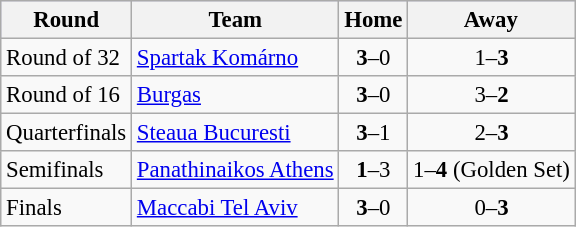<table class="wikitable" style="text-align: left; font-size:95%">
<tr bgcolor="#ccccff">
<th>Round</th>
<th>Team</th>
<th>Home</th>
<th> Away </th>
</tr>
<tr>
<td>Round of 32</td>
<td> <a href='#'>Spartak Komárno</a></td>
<td align="center"><strong>3</strong>–0</td>
<td align="center">1–<strong>3</strong></td>
</tr>
<tr>
<td>Round of 16</td>
<td> <a href='#'>Burgas</a></td>
<td align="center"><strong>3</strong>–0</td>
<td align="center">3–<strong>2</strong></td>
</tr>
<tr>
<td>Quarterfinals</td>
<td> <a href='#'>Steaua Bucuresti</a></td>
<td align="center"><strong>3</strong>–1</td>
<td align="center">2–<strong>3</strong></td>
</tr>
<tr>
<td>Semifinals</td>
<td> <a href='#'>Panathinaikos Athens</a></td>
<td align="center"><strong>1</strong>–3</td>
<td align="center">1–<strong>4</strong> (Golden Set)</td>
</tr>
<tr>
<td>Finals</td>
<td> <a href='#'>Maccabi Tel Aviv</a></td>
<td align="center"><strong>3</strong>–0</td>
<td align="center">0–<strong>3</strong></td>
</tr>
</table>
